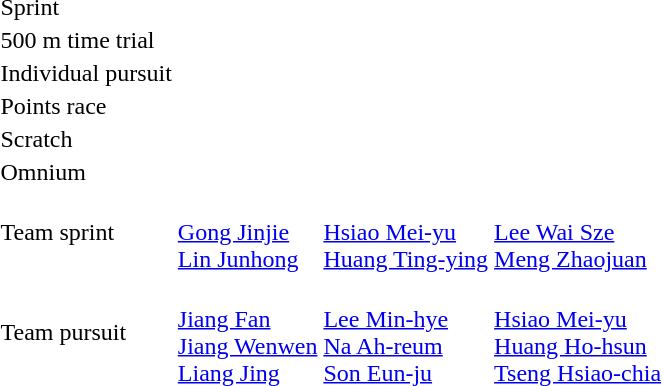<table>
<tr>
<td>Sprint</td>
<td></td>
<td></td>
<td></td>
</tr>
<tr>
<td>500 m time trial</td>
<td></td>
<td></td>
<td></td>
</tr>
<tr>
<td>Individual pursuit</td>
<td></td>
<td></td>
<td></td>
</tr>
<tr>
<td>Points race</td>
<td></td>
<td></td>
<td></td>
</tr>
<tr>
<td>Scratch</td>
<td></td>
<td></td>
<td></td>
</tr>
<tr>
<td>Omnium</td>
<td></td>
<td></td>
<td></td>
</tr>
<tr>
<td>Team sprint</td>
<td><br><a href='#'>Gong Jinjie</a><br><a href='#'>Lin Junhong</a></td>
<td><br><a href='#'>Hsiao Mei-yu</a><br><a href='#'>Huang Ting-ying</a></td>
<td><br><a href='#'>Lee Wai Sze</a><br><a href='#'>Meng Zhaojuan</a></td>
</tr>
<tr>
<td>Team pursuit</td>
<td><br><a href='#'>Jiang Fan</a><br><a href='#'>Jiang Wenwen</a><br><a href='#'>Liang Jing</a></td>
<td><br><a href='#'>Lee Min-hye</a><br><a href='#'>Na Ah-reum</a><br><a href='#'>Son Eun-ju</a></td>
<td><br><a href='#'>Hsiao Mei-yu</a><br><a href='#'>Huang Ho-hsun</a><br><a href='#'>Tseng Hsiao-chia</a></td>
</tr>
</table>
